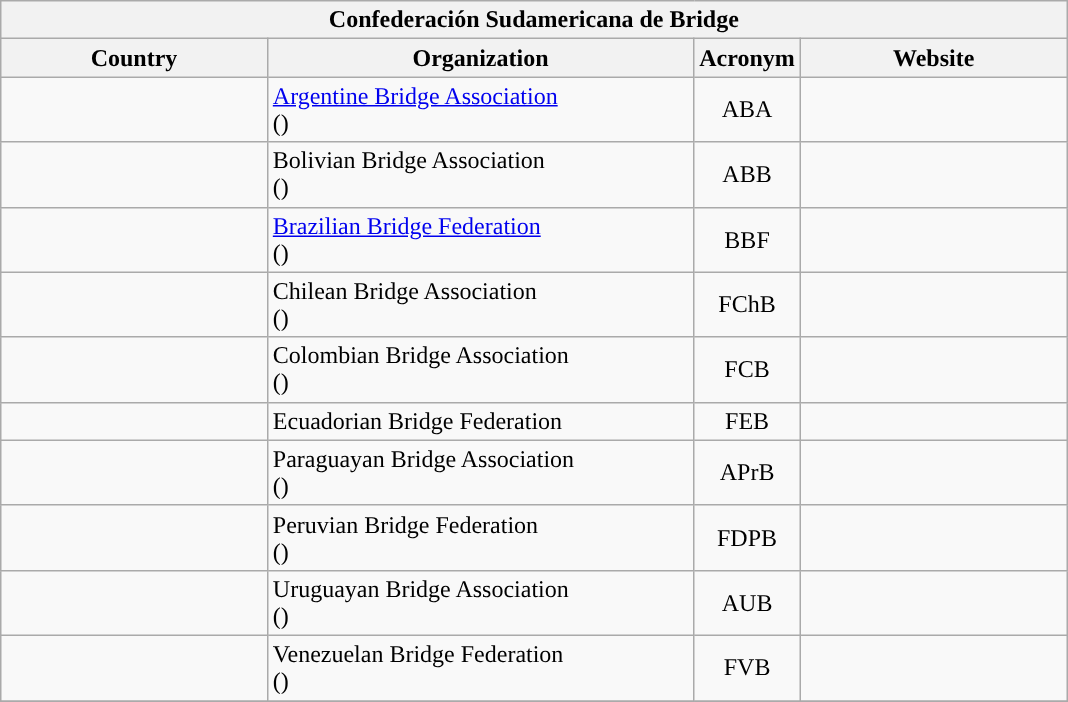<table class="wikitable">
<tr>
<th colspan=5>Confederación Sudamericana de Bridge</th>
</tr>
<tr>
<th width="25%">Country</th>
<th width="40%">Organization</th>
<th width="10%">Acronym</th>
<th width="25%">Website</th>
</tr>
<tr>
<td></td>
<td><a href='#'>Argentine Bridge Association</a><br>()</td>
<td align=center>ABA</td>
<td></td>
</tr>
<tr>
<td></td>
<td>Bolivian Bridge Association<br>()</td>
<td align=center>ABB</td>
<td></td>
</tr>
<tr>
<td></td>
<td><a href='#'>Brazilian Bridge Federation</a><br>()</td>
<td align=center>BBF</td>
<td></td>
</tr>
<tr>
<td></td>
<td>Chilean Bridge Association<br>()</td>
<td align=center>FChB</td>
<td></td>
</tr>
<tr>
<td></td>
<td>Colombian Bridge Association<br>()</td>
<td align=center>FCB</td>
<td></td>
</tr>
<tr>
<td></td>
<td>Ecuadorian Bridge Federation<br></td>
<td align=center>FEB</td>
<td></td>
</tr>
<tr>
<td></td>
<td>Paraguayan Bridge Association<br>()</td>
<td align=center>APrB</td>
<td></td>
</tr>
<tr>
<td></td>
<td>Peruvian Bridge Federation<br>()</td>
<td align=center>FDPB</td>
<td></td>
</tr>
<tr>
<td></td>
<td>Uruguayan Bridge Association<br>()</td>
<td align=center>AUB</td>
<td></td>
</tr>
<tr>
<td></td>
<td>Venezuelan Bridge Federation<br>()</td>
<td align=center>FVB</td>
<td></td>
</tr>
<tr>
</tr>
</table>
